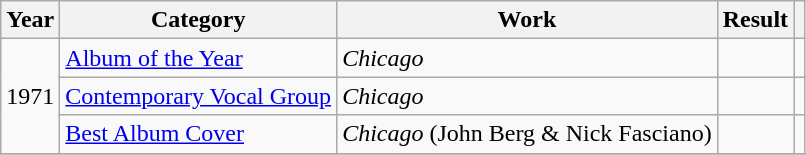<table class="wikitable sortable">
<tr>
<th>Year</th>
<th>Category</th>
<th>Work</th>
<th>Result</th>
<th class="unsortable"></th>
</tr>
<tr>
<td rowspan="3">1971</td>
<td><a href='#'>Album of the Year</a></td>
<td><em>Chicago</em></td>
<td></td>
<td align="center"></td>
</tr>
<tr>
<td><a href='#'>Contemporary Vocal Group</a></td>
<td><em>Chicago</em></td>
<td></td>
<td></td>
</tr>
<tr>
<td><a href='#'>Best Album Cover</a></td>
<td><em>Chicago</em> (John Berg & Nick Fasciano)</td>
<td></td>
<td></td>
</tr>
<tr>
</tr>
</table>
